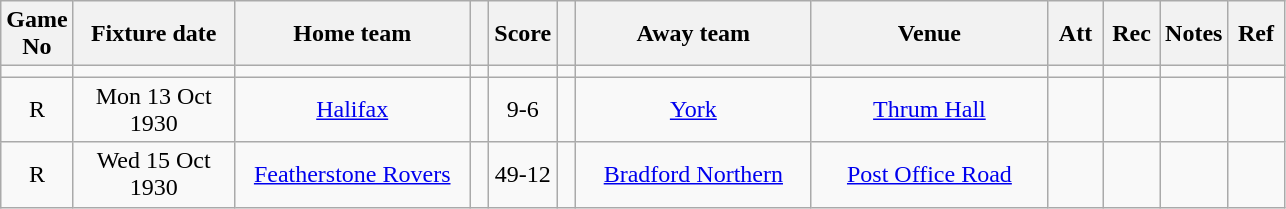<table class="wikitable" style="text-align:center;">
<tr>
<th width=20 abbr="No">Game No</th>
<th width=100 abbr="Date">Fixture date</th>
<th width=150 abbr="Home team">Home team</th>
<th width=5 abbr="space"></th>
<th width=20 abbr="Score">Score</th>
<th width=5 abbr="space"></th>
<th width=150 abbr="Away team">Away team</th>
<th width=150 abbr="Venue">Venue</th>
<th width=30 abbr="Att">Att</th>
<th width=30 abbr="Rec">Rec</th>
<th width=20 abbr="Notes">Notes</th>
<th width=30 abbr="Ref">Ref</th>
</tr>
<tr>
<td></td>
<td></td>
<td></td>
<td></td>
<td></td>
<td></td>
<td></td>
<td></td>
<td></td>
<td></td>
<td></td>
<td></td>
</tr>
<tr>
<td>R</td>
<td>Mon 13 Oct 1930</td>
<td><a href='#'>Halifax</a></td>
<td></td>
<td>9-6</td>
<td></td>
<td><a href='#'>York</a></td>
<td><a href='#'>Thrum Hall</a></td>
<td></td>
<td></td>
<td></td>
<td></td>
</tr>
<tr>
<td>R</td>
<td>Wed 15 Oct 1930</td>
<td><a href='#'>Featherstone Rovers</a></td>
<td></td>
<td>49-12</td>
<td></td>
<td><a href='#'>Bradford Northern</a></td>
<td><a href='#'>Post Office Road</a></td>
<td></td>
<td></td>
<td></td>
<td></td>
</tr>
</table>
